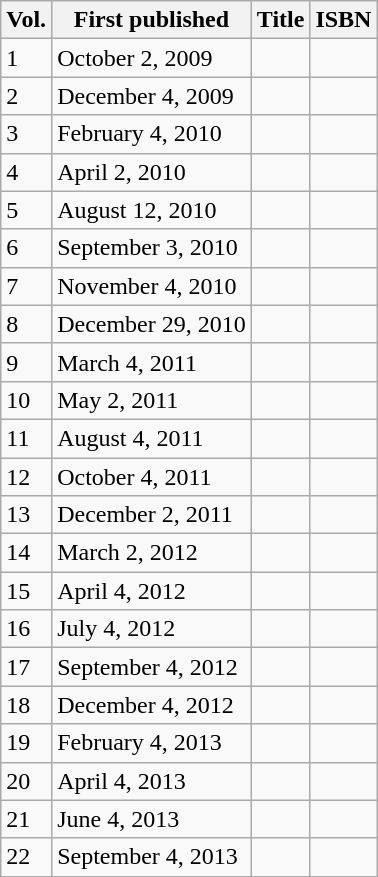<table class="wikitable">
<tr>
<th>Vol.</th>
<th>First published</th>
<th>Title</th>
<th>ISBN</th>
</tr>
<tr>
<td>1</td>
<td>October 2, 2009</td>
<td></td>
<td><small></small></td>
</tr>
<tr>
<td>2</td>
<td>December 4, 2009</td>
<td></td>
<td><small></small></td>
</tr>
<tr>
<td>3</td>
<td>February 4, 2010</td>
<td></td>
<td><small></small></td>
</tr>
<tr>
<td>4</td>
<td>April 2, 2010</td>
<td></td>
<td><small></small></td>
</tr>
<tr>
<td>5</td>
<td>August 12, 2010</td>
<td></td>
<td><small></small></td>
</tr>
<tr>
<td>6</td>
<td>September 3, 2010</td>
<td></td>
<td><small></small></td>
</tr>
<tr>
<td>7</td>
<td>November 4, 2010</td>
<td></td>
<td><small></small></td>
</tr>
<tr>
<td>8</td>
<td>December 29, 2010</td>
<td></td>
<td><small></small></td>
</tr>
<tr>
<td>9</td>
<td>March 4, 2011</td>
<td></td>
<td><small></small></td>
</tr>
<tr>
<td>10</td>
<td>May 2, 2011</td>
<td></td>
<td><small></small></td>
</tr>
<tr>
<td>11</td>
<td>August 4, 2011</td>
<td></td>
<td><small></small></td>
</tr>
<tr>
<td>12</td>
<td>October 4, 2011</td>
<td></td>
<td><small></small></td>
</tr>
<tr>
<td>13</td>
<td>December 2, 2011</td>
<td></td>
<td><small></small></td>
</tr>
<tr>
<td>14</td>
<td>March 2, 2012</td>
<td></td>
<td><small></small></td>
</tr>
<tr>
<td>15</td>
<td>April 4, 2012</td>
<td></td>
<td><small></small></td>
</tr>
<tr>
<td>16</td>
<td>July 4, 2012</td>
<td></td>
<td><small></small></td>
</tr>
<tr>
<td>17</td>
<td>September 4, 2012</td>
<td></td>
<td><small></small></td>
</tr>
<tr>
<td>18</td>
<td>December 4, 2012</td>
<td></td>
<td><small></small></td>
</tr>
<tr>
<td>19</td>
<td>February 4, 2013</td>
<td></td>
<td><small></small></td>
</tr>
<tr>
<td>20</td>
<td>April 4, 2013</td>
<td></td>
<td><small></small></td>
</tr>
<tr>
<td>21</td>
<td>June 4, 2013</td>
<td></td>
<td><small></small></td>
</tr>
<tr>
<td>22</td>
<td>September 4, 2013</td>
<td></td>
<td><small></small></td>
</tr>
<tr>
</tr>
</table>
